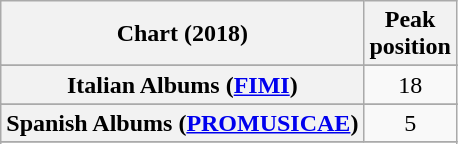<table class="wikitable sortable plainrowheaders" style="text-align:center">
<tr>
<th scope="col">Chart (2018)</th>
<th scope="col">Peak<br>position</th>
</tr>
<tr>
</tr>
<tr>
</tr>
<tr>
</tr>
<tr>
</tr>
<tr>
</tr>
<tr>
</tr>
<tr>
</tr>
<tr>
<th scope="row">Italian Albums (<a href='#'>FIMI</a>)</th>
<td>18</td>
</tr>
<tr>
</tr>
<tr>
</tr>
<tr>
<th scope="row">Spanish Albums (<a href='#'>PROMUSICAE</a>)</th>
<td>5</td>
</tr>
<tr>
</tr>
<tr>
</tr>
<tr>
</tr>
<tr>
</tr>
</table>
